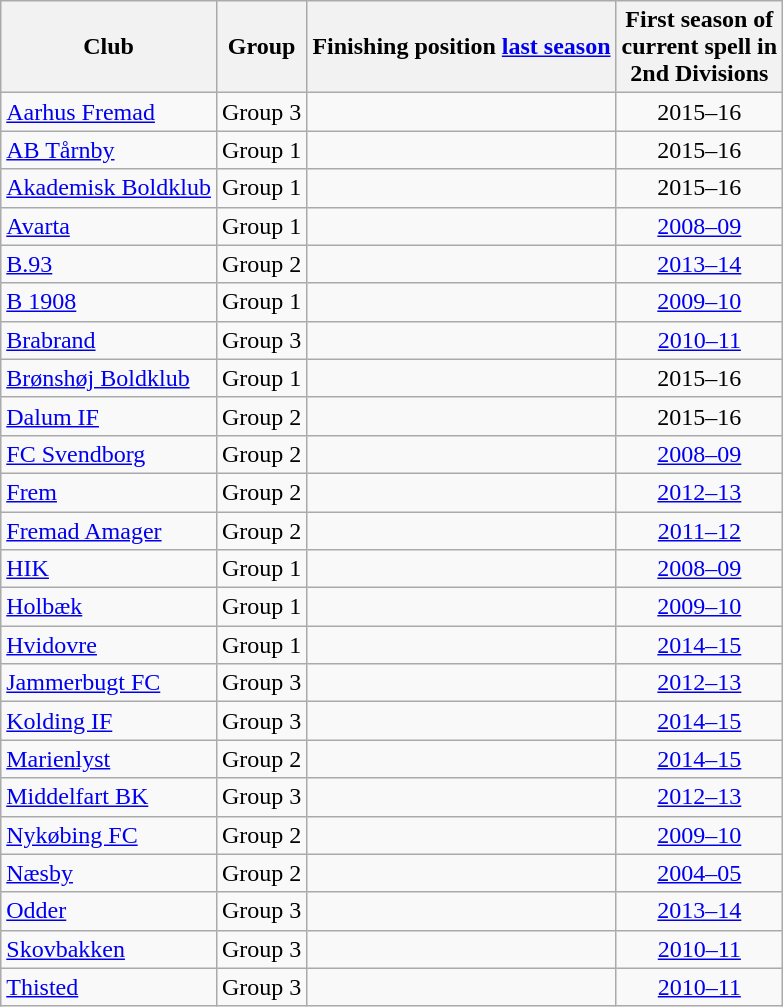<table class="wikitable sortable" style="text-align:center;">
<tr>
<th>Club</th>
<th>Group</th>
<th>Finishing position <a href='#'>last season</a></th>
<th>First season of<br>current spell in<br>2nd Divisions</th>
</tr>
<tr>
<td style="text-align:left;"><a href='#'>Aarhus Fremad</a></td>
<td>Group 3</td>
<td></td>
<td>2015–16</td>
</tr>
<tr>
<td style="text-align:left;"><a href='#'>AB Tårnby</a></td>
<td>Group 1</td>
<td></td>
<td>2015–16</td>
</tr>
<tr>
<td style="text-align:left;"><a href='#'>Akademisk Boldklub</a></td>
<td>Group 1</td>
<td></td>
<td>2015–16</td>
</tr>
<tr>
<td style="text-align:left;"><a href='#'>Avarta</a></td>
<td>Group 1</td>
<td></td>
<td><a href='#'>2008–09</a></td>
</tr>
<tr>
<td style="text-align:left;"><a href='#'>B.93</a></td>
<td>Group 2</td>
<td></td>
<td><a href='#'>2013–14</a></td>
</tr>
<tr>
<td style="text-align:left;"><a href='#'>B 1908</a></td>
<td>Group 1</td>
<td></td>
<td><a href='#'>2009–10</a></td>
</tr>
<tr>
<td style="text-align:left;"><a href='#'>Brabrand</a></td>
<td>Group 3</td>
<td></td>
<td><a href='#'>2010–11</a></td>
</tr>
<tr>
<td style="text-align:left;"><a href='#'>Brønshøj Boldklub</a></td>
<td>Group 1</td>
<td></td>
<td>2015–16</td>
</tr>
<tr>
<td style="text-align:left;"><a href='#'>Dalum IF</a></td>
<td>Group 2</td>
<td></td>
<td>2015–16</td>
</tr>
<tr>
<td style="text-align:left;"><a href='#'>FC Svendborg</a></td>
<td>Group 2</td>
<td></td>
<td><a href='#'>2008–09</a></td>
</tr>
<tr>
<td style="text-align:left;"><a href='#'>Frem</a></td>
<td>Group 2</td>
<td></td>
<td><a href='#'>2012–13</a></td>
</tr>
<tr>
<td style="text-align:left;"><a href='#'>Fremad Amager</a></td>
<td>Group 2</td>
<td></td>
<td><a href='#'>2011–12</a></td>
</tr>
<tr>
<td style="text-align:left;"><a href='#'>HIK</a></td>
<td>Group 1</td>
<td></td>
<td><a href='#'>2008–09</a></td>
</tr>
<tr>
<td style="text-align:left;"><a href='#'>Holbæk</a></td>
<td>Group 1</td>
<td></td>
<td><a href='#'>2009–10</a></td>
</tr>
<tr>
<td style="text-align:left;"><a href='#'>Hvidovre</a></td>
<td>Group 1</td>
<td></td>
<td><a href='#'>2014–15</a></td>
</tr>
<tr>
<td style="text-align:left;"><a href='#'>Jammerbugt FC</a></td>
<td>Group 3</td>
<td></td>
<td><a href='#'>2012–13</a></td>
</tr>
<tr>
<td style="text-align:left;"><a href='#'>Kolding IF</a></td>
<td>Group 3</td>
<td></td>
<td><a href='#'>2014–15</a></td>
</tr>
<tr>
<td style="text-align:left;"><a href='#'>Marienlyst</a></td>
<td>Group 2</td>
<td></td>
<td><a href='#'>2014–15</a></td>
</tr>
<tr>
<td style="text-align:left;"><a href='#'>Middelfart BK</a></td>
<td>Group 3</td>
<td></td>
<td><a href='#'>2012–13</a></td>
</tr>
<tr>
<td style="text-align:left;"><a href='#'>Nykøbing FC</a></td>
<td>Group 2</td>
<td></td>
<td><a href='#'>2009–10</a></td>
</tr>
<tr>
<td style="text-align:left;"><a href='#'>Næsby</a></td>
<td>Group 2</td>
<td></td>
<td><a href='#'>2004–05</a></td>
</tr>
<tr>
<td style="text-align:left;"><a href='#'>Odder</a></td>
<td>Group 3</td>
<td></td>
<td><a href='#'>2013–14</a></td>
</tr>
<tr>
<td style="text-align:left;"><a href='#'>Skovbakken</a></td>
<td>Group 3</td>
<td></td>
<td><a href='#'>2010–11</a></td>
</tr>
<tr>
<td style="text-align:left;"><a href='#'>Thisted</a></td>
<td>Group 3</td>
<td></td>
<td><a href='#'>2010–11</a></td>
</tr>
</table>
